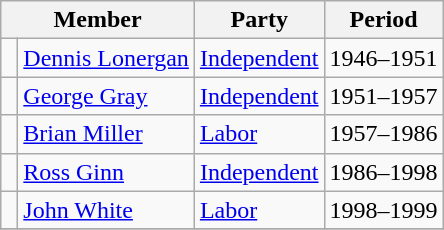<table class="wikitable">
<tr>
<th colspan="2">Member</th>
<th>Party</th>
<th>Period</th>
</tr>
<tr>
<td> </td>
<td><a href='#'>Dennis Lonergan</a></td>
<td><a href='#'>Independent</a></td>
<td>1946–1951</td>
</tr>
<tr>
<td> </td>
<td><a href='#'>George Gray</a></td>
<td><a href='#'>Independent</a></td>
<td>1951–1957</td>
</tr>
<tr>
<td> </td>
<td><a href='#'>Brian Miller</a></td>
<td><a href='#'>Labor</a></td>
<td>1957–1986</td>
</tr>
<tr>
<td> </td>
<td><a href='#'>Ross Ginn</a></td>
<td><a href='#'>Independent</a></td>
<td>1986–1998</td>
</tr>
<tr>
<td> </td>
<td><a href='#'>John White</a></td>
<td><a href='#'>Labor</a></td>
<td>1998–1999</td>
</tr>
<tr>
</tr>
</table>
